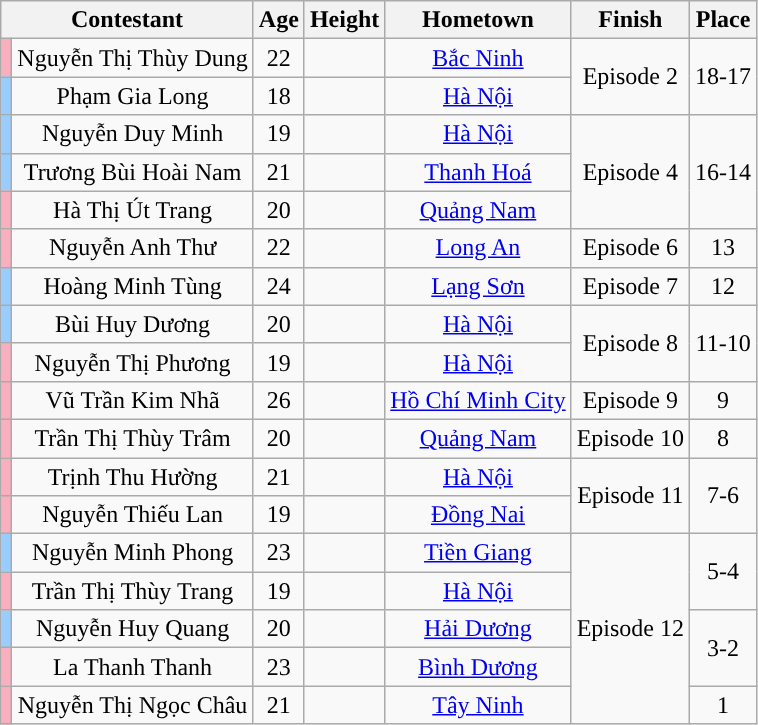<table class="wikitable sortable" style="text-align:center;">
<tr>
<th colspan="2">Contestant</th>
<th>Age</th>
<th>Height</th>
<th>Hometown</th>
<th>Finish</th>
<th>Place</th>
</tr>
<tr>
<th style="background:#faafbe"></th>
<td>Nguyễn Thị Thùy Dung</td>
<td>22</td>
<td></td>
<td><a href='#'>Bắc Ninh</a></td>
<td rowspan=2>Episode 2</td>
<td rowspan=2>18-17</td>
</tr>
<tr>
<th style="background:#9cf;"></th>
<td>Phạm Gia Long</td>
<td>18</td>
<td></td>
<td><a href='#'>Hà Nội</a></td>
</tr>
<tr>
<th style="background:#9cf;"></th>
<td>Nguyễn Duy Minh</td>
<td>19</td>
<td></td>
<td><a href='#'>Hà Nội</a></td>
<td rowspan=3>Episode 4</td>
<td rowspan=3>16-14</td>
</tr>
<tr>
<th style="background:#9cf;"></th>
<td>Trương Bùi Hoài Nam</td>
<td>21</td>
<td></td>
<td><a href='#'>Thanh Hoá</a></td>
</tr>
<tr>
<th style="background:#faafbe"></th>
<td>Hà Thị Út Trang</td>
<td>20</td>
<td></td>
<td><a href='#'>Quảng Nam</a></td>
</tr>
<tr>
<th style="background:#faafbe"></th>
<td>Nguyễn Anh Thư</td>
<td>22</td>
<td></td>
<td><a href='#'>Long An</a></td>
<td>Episode 6</td>
<td>13</td>
</tr>
<tr>
<th style="background:#9cf;"></th>
<td>Hoàng Minh Tùng</td>
<td>24</td>
<td></td>
<td><a href='#'>Lạng Sơn</a></td>
<td>Episode 7</td>
<td>12</td>
</tr>
<tr>
<th style="background:#9cf;"></th>
<td>Bùi Huy Dương</td>
<td>20</td>
<td></td>
<td><a href='#'>Hà Nội</a></td>
<td rowspan=2>Episode 8</td>
<td rowspan=2>11-10</td>
</tr>
<tr>
<th style="background:#faafbe"></th>
<td>Nguyễn Thị Phương</td>
<td>19</td>
<td></td>
<td><a href='#'>Hà Nội</a></td>
</tr>
<tr>
<th style="background:#faafbe"></th>
<td>Vũ Trần Kim Nhã</td>
<td>26</td>
<td></td>
<td><a href='#'>Hồ Chí Minh City</a></td>
<td>Episode 9</td>
<td>9</td>
</tr>
<tr>
<th style="background:#faafbe"></th>
<td>Trần Thị Thùy Trâm</td>
<td>20</td>
<td></td>
<td><a href='#'>Quảng Nam</a></td>
<td>Episode 10</td>
<td>8</td>
</tr>
<tr>
<th style="background:#faafbe"></th>
<td>Trịnh Thu Hường</td>
<td>21</td>
<td></td>
<td><a href='#'>Hà Nội</a></td>
<td rowspan=2>Episode 11</td>
<td rowspan=2>7-6</td>
</tr>
<tr>
<th style="background:#faafbe"></th>
<td>Nguyễn Thiếu Lan</td>
<td>19</td>
<td></td>
<td><a href='#'>Đồng Nai</a></td>
</tr>
<tr>
<th style="background:#9cf;"></th>
<td>Nguyễn Minh Phong</td>
<td>23</td>
<td></td>
<td><a href='#'>Tiền Giang</a></td>
<td rowspan=5>Episode 12</td>
<td rowspan=2>5-4</td>
</tr>
<tr>
<th style="background:#faafbe"></th>
<td>Trần Thị Thùy Trang</td>
<td>19</td>
<td></td>
<td><a href='#'>Hà Nội</a></td>
</tr>
<tr>
<th style="background:#9cf;"></th>
<td>Nguyễn Huy Quang</td>
<td>20</td>
<td></td>
<td><a href='#'>Hải Dương</a></td>
<td rowspan="2">3-2</td>
</tr>
<tr>
<th style="background:#faafbe"></th>
<td>La Thanh Thanh</td>
<td>23</td>
<td></td>
<td><a href='#'>Bình Dương</a></td>
</tr>
<tr>
<th style="background:#faafbe"></th>
<td>Nguyễn Thị Ngọc Châu</td>
<td>21</td>
<td></td>
<td><a href='#'>Tây Ninh</a></td>
<td>1</td>
</tr>
</table>
